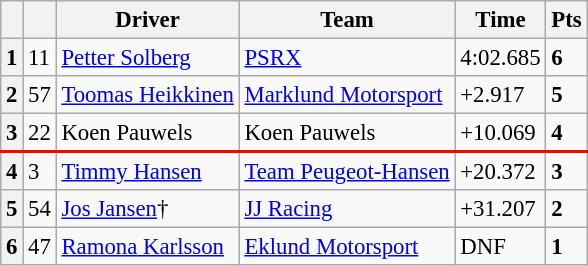<table class=wikitable style="font-size:95%">
<tr>
<th></th>
<th></th>
<th>Driver</th>
<th>Team</th>
<th>Time</th>
<th>Pts</th>
</tr>
<tr>
<th>1</th>
<td>11</td>
<td> <a href='#'>Petter Solberg</a></td>
<td><a href='#'>PSRX</a></td>
<td>4:02.685</td>
<td><strong>6</strong></td>
</tr>
<tr>
<th>2</th>
<td>57</td>
<td> <a href='#'>Toomas Heikkinen</a></td>
<td><a href='#'>Marklund Motorsport</a></td>
<td>+2.917</td>
<td><strong>5</strong></td>
</tr>
<tr>
<th>3</th>
<td>22</td>
<td> Koen Pauwels</td>
<td>Koen Pauwels</td>
<td>+10.069</td>
<td><strong>4</strong></td>
</tr>
<tr style="border-top: solid 2.5px red;">
<th>4</th>
<td>3</td>
<td> <a href='#'>Timmy Hansen</a></td>
<td><a href='#'>Team Peugeot-Hansen</a></td>
<td>+20.372</td>
<td><strong>3</strong></td>
</tr>
<tr>
<th>5</th>
<td>54</td>
<td> <a href='#'>Jos Jansen</a>†</td>
<td><a href='#'>JJ Racing</a></td>
<td>+31.207</td>
<td><strong>2</strong></td>
</tr>
<tr>
<th>6</th>
<td>47</td>
<td> <a href='#'>Ramona Karlsson</a></td>
<td><a href='#'>Eklund Motorsport</a></td>
<td>DNF</td>
<td><strong>1</strong></td>
</tr>
</table>
